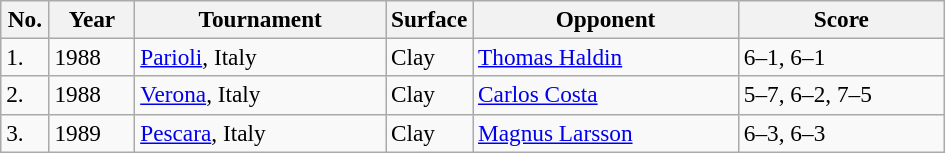<table class="sortable wikitable" style=font-size:97%>
<tr>
<th width=25>No.</th>
<th width=50>Year</th>
<th width=160>Tournament</th>
<th width=50>Surface</th>
<th width=170>Opponent</th>
<th style="width:130px" class="unsortable">Score</th>
</tr>
<tr>
<td>1.</td>
<td>1988</td>
<td><a href='#'>Parioli</a>, Italy</td>
<td>Clay</td>
<td> <a href='#'>Thomas Haldin</a></td>
<td>6–1, 6–1</td>
</tr>
<tr>
<td>2.</td>
<td>1988</td>
<td><a href='#'>Verona</a>, Italy</td>
<td>Clay</td>
<td> <a href='#'>Carlos Costa</a></td>
<td>5–7, 6–2, 7–5</td>
</tr>
<tr>
<td>3.</td>
<td>1989</td>
<td><a href='#'>Pescara</a>, Italy</td>
<td>Clay</td>
<td> <a href='#'>Magnus Larsson</a></td>
<td>6–3, 6–3</td>
</tr>
</table>
